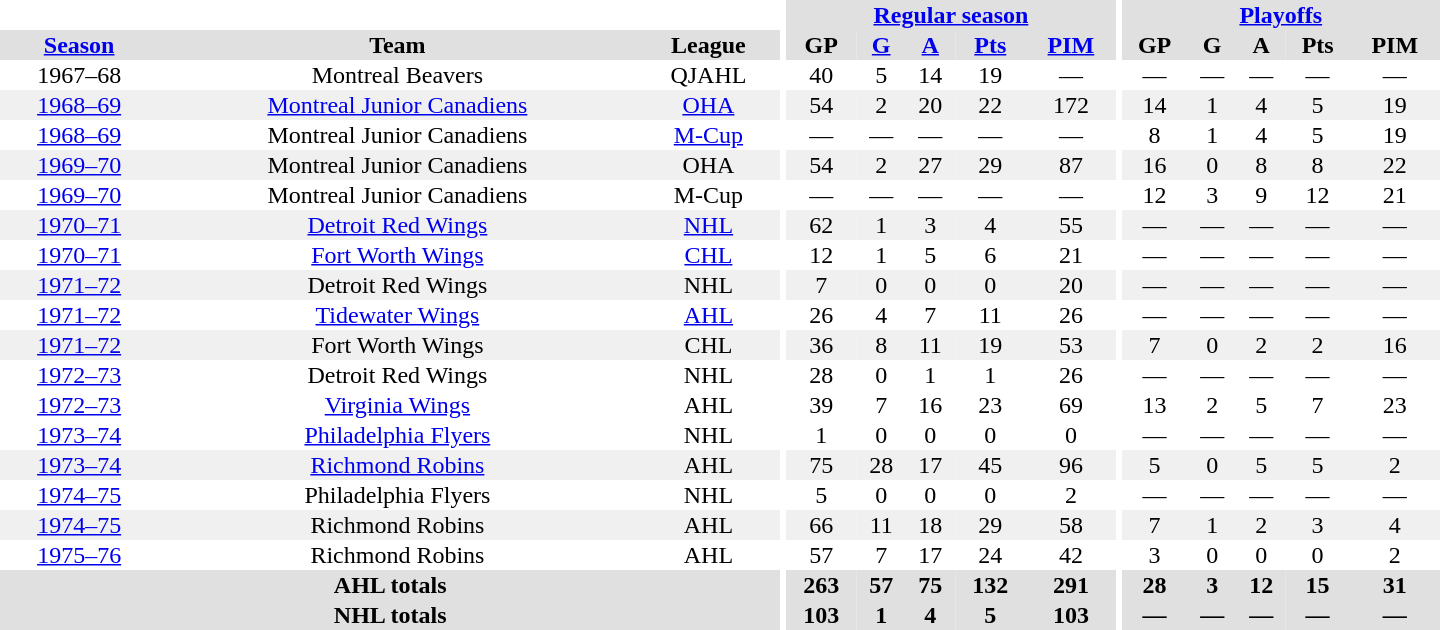<table border="0" cellpadding="1" cellspacing="0" style="text-align:center; width:60em">
<tr bgcolor="#e0e0e0">
<th colspan="3" bgcolor="#ffffff"></th>
<th rowspan="100" bgcolor="#ffffff"></th>
<th colspan="5"><a href='#'>Regular season</a></th>
<th rowspan="100" bgcolor="#ffffff"></th>
<th colspan="5"><a href='#'>Playoffs</a></th>
</tr>
<tr bgcolor="#e0e0e0">
<th><a href='#'>Season</a></th>
<th>Team</th>
<th>League</th>
<th>GP</th>
<th><a href='#'>G</a></th>
<th><a href='#'>A</a></th>
<th><a href='#'>Pts</a></th>
<th><a href='#'>PIM</a></th>
<th>GP</th>
<th>G</th>
<th>A</th>
<th>Pts</th>
<th>PIM</th>
</tr>
<tr>
<td>1967–68</td>
<td>Montreal Beavers</td>
<td>QJAHL</td>
<td>40</td>
<td>5</td>
<td>14</td>
<td>19</td>
<td>—</td>
<td>—</td>
<td>—</td>
<td>—</td>
<td>—</td>
<td>—</td>
</tr>
<tr bgcolor="#f0f0f0">
<td><a href='#'>1968–69</a></td>
<td><a href='#'>Montreal Junior Canadiens</a></td>
<td><a href='#'>OHA</a></td>
<td>54</td>
<td>2</td>
<td>20</td>
<td>22</td>
<td>172</td>
<td>14</td>
<td>1</td>
<td>4</td>
<td>5</td>
<td>19</td>
</tr>
<tr>
<td><a href='#'>1968–69</a></td>
<td>Montreal Junior Canadiens</td>
<td><a href='#'>M-Cup</a></td>
<td>—</td>
<td>—</td>
<td>—</td>
<td>—</td>
<td>—</td>
<td>8</td>
<td>1</td>
<td>4</td>
<td>5</td>
<td>19</td>
</tr>
<tr bgcolor="#f0f0f0">
<td><a href='#'>1969–70</a></td>
<td>Montreal Junior Canadiens</td>
<td>OHA</td>
<td>54</td>
<td>2</td>
<td>27</td>
<td>29</td>
<td>87</td>
<td>16</td>
<td>0</td>
<td>8</td>
<td>8</td>
<td>22</td>
</tr>
<tr>
<td><a href='#'>1969–70</a></td>
<td>Montreal Junior Canadiens</td>
<td>M-Cup</td>
<td>—</td>
<td>—</td>
<td>—</td>
<td>—</td>
<td>—</td>
<td>12</td>
<td>3</td>
<td>9</td>
<td>12</td>
<td>21</td>
</tr>
<tr bgcolor="#f0f0f0">
<td><a href='#'>1970–71</a></td>
<td><a href='#'>Detroit Red Wings</a></td>
<td><a href='#'>NHL</a></td>
<td>62</td>
<td>1</td>
<td>3</td>
<td>4</td>
<td>55</td>
<td>—</td>
<td>—</td>
<td>—</td>
<td>—</td>
<td>—</td>
</tr>
<tr>
<td><a href='#'>1970–71</a></td>
<td><a href='#'>Fort Worth Wings</a></td>
<td><a href='#'>CHL</a></td>
<td>12</td>
<td>1</td>
<td>5</td>
<td>6</td>
<td>21</td>
<td>—</td>
<td>—</td>
<td>—</td>
<td>—</td>
<td>—</td>
</tr>
<tr bgcolor="#f0f0f0">
<td><a href='#'>1971–72</a></td>
<td>Detroit Red Wings</td>
<td>NHL</td>
<td>7</td>
<td>0</td>
<td>0</td>
<td>0</td>
<td>20</td>
<td>—</td>
<td>—</td>
<td>—</td>
<td>—</td>
<td>—</td>
</tr>
<tr>
<td><a href='#'>1971–72</a></td>
<td><a href='#'>Tidewater Wings</a></td>
<td><a href='#'>AHL</a></td>
<td>26</td>
<td>4</td>
<td>7</td>
<td>11</td>
<td>26</td>
<td>—</td>
<td>—</td>
<td>—</td>
<td>—</td>
<td>—</td>
</tr>
<tr bgcolor="#f0f0f0">
<td><a href='#'>1971–72</a></td>
<td>Fort Worth Wings</td>
<td>CHL</td>
<td>36</td>
<td>8</td>
<td>11</td>
<td>19</td>
<td>53</td>
<td>7</td>
<td>0</td>
<td>2</td>
<td>2</td>
<td>16</td>
</tr>
<tr>
<td><a href='#'>1972–73</a></td>
<td>Detroit Red Wings</td>
<td>NHL</td>
<td>28</td>
<td>0</td>
<td>1</td>
<td>1</td>
<td>26</td>
<td>—</td>
<td>—</td>
<td>—</td>
<td>—</td>
<td>—</td>
</tr>
<tr>
<td><a href='#'>1972–73</a></td>
<td><a href='#'>Virginia Wings</a></td>
<td>AHL</td>
<td>39</td>
<td>7</td>
<td>16</td>
<td>23</td>
<td>69</td>
<td>13</td>
<td>2</td>
<td>5</td>
<td>7</td>
<td>23</td>
</tr>
<tr>
<td><a href='#'>1973–74</a></td>
<td><a href='#'>Philadelphia Flyers</a></td>
<td>NHL</td>
<td>1</td>
<td>0</td>
<td>0</td>
<td>0</td>
<td>0</td>
<td>—</td>
<td>—</td>
<td>—</td>
<td>—</td>
<td>—</td>
</tr>
<tr bgcolor="#f0f0f0">
<td><a href='#'>1973–74</a></td>
<td><a href='#'>Richmond Robins</a></td>
<td>AHL</td>
<td>75</td>
<td>28</td>
<td>17</td>
<td>45</td>
<td>96</td>
<td>5</td>
<td>0</td>
<td>5</td>
<td>5</td>
<td>2</td>
</tr>
<tr>
<td><a href='#'>1974–75</a></td>
<td>Philadelphia Flyers</td>
<td>NHL</td>
<td>5</td>
<td>0</td>
<td>0</td>
<td>0</td>
<td>2</td>
<td>—</td>
<td>—</td>
<td>—</td>
<td>—</td>
<td>—</td>
</tr>
<tr bgcolor="#f0f0f0">
<td><a href='#'>1974–75</a></td>
<td>Richmond Robins</td>
<td>AHL</td>
<td>66</td>
<td>11</td>
<td>18</td>
<td>29</td>
<td>58</td>
<td>7</td>
<td>1</td>
<td>2</td>
<td>3</td>
<td>4</td>
</tr>
<tr>
<td><a href='#'>1975–76</a></td>
<td>Richmond Robins</td>
<td>AHL</td>
<td>57</td>
<td>7</td>
<td>17</td>
<td>24</td>
<td>42</td>
<td>3</td>
<td>0</td>
<td>0</td>
<td>0</td>
<td>2</td>
</tr>
<tr bgcolor="#e0e0e0">
<th colspan="3">AHL totals</th>
<th>263</th>
<th>57</th>
<th>75</th>
<th>132</th>
<th>291</th>
<th>28</th>
<th>3</th>
<th>12</th>
<th>15</th>
<th>31</th>
</tr>
<tr bgcolor="#e0e0e0">
<th colspan="3">NHL totals</th>
<th>103</th>
<th>1</th>
<th>4</th>
<th>5</th>
<th>103</th>
<th>—</th>
<th>—</th>
<th>—</th>
<th>—</th>
<th>—</th>
</tr>
</table>
